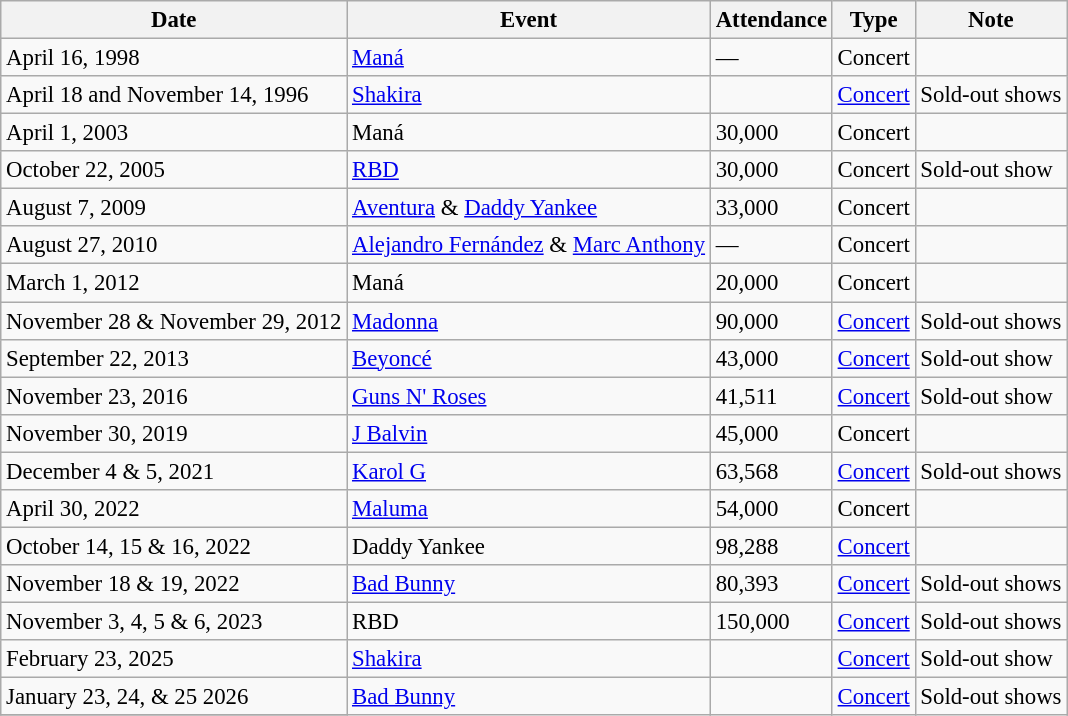<table class="wikitable sortable" style="text-align: left; font-size: 95%;">
<tr>
<th>Date</th>
<th>Event</th>
<th>Attendance</th>
<th>Type</th>
<th>Note</th>
</tr>
<tr>
<td>April 16, 1998</td>
<td><a href='#'>Maná</a></td>
<td>—</td>
<td>Concert</td>
<td></td>
</tr>
<tr>
<td>April 18 and November 14, 1996</td>
<td><a href='#'>Shakira</a></td>
<td></td>
<td><a href='#'>Concert</a></td>
<td>Sold-out shows</td>
</tr>
<tr>
<td>April 1, 2003</td>
<td>Maná</td>
<td>30,000</td>
<td>Concert</td>
<td></td>
</tr>
<tr>
<td>October 22, 2005</td>
<td><a href='#'>RBD</a></td>
<td>30,000</td>
<td>Concert</td>
<td>Sold-out show</td>
</tr>
<tr>
<td>August 7, 2009</td>
<td><a href='#'>Aventura</a> & <a href='#'>Daddy Yankee</a></td>
<td>33,000</td>
<td>Concert</td>
<td></td>
</tr>
<tr>
<td>August 27, 2010</td>
<td><a href='#'>Alejandro Fernández</a> & <a href='#'>Marc Anthony</a></td>
<td>—</td>
<td>Concert</td>
<td></td>
</tr>
<tr>
<td>March 1, 2012</td>
<td>Maná</td>
<td>20,000</td>
<td>Concert</td>
<td></td>
</tr>
<tr>
<td>November 28 & November 29, 2012</td>
<td><a href='#'>Madonna</a></td>
<td>90,000</td>
<td><a href='#'>Concert</a></td>
<td>Sold-out shows</td>
</tr>
<tr>
<td>September 22, 2013</td>
<td><a href='#'>Beyoncé</a></td>
<td>43,000</td>
<td><a href='#'>Concert</a></td>
<td>Sold-out show</td>
</tr>
<tr>
<td>November 23, 2016</td>
<td><a href='#'>Guns N' Roses</a></td>
<td>41,511</td>
<td><a href='#'>Concert</a></td>
<td>Sold-out show</td>
</tr>
<tr>
<td>November 30, 2019</td>
<td><a href='#'>J Balvin</a></td>
<td>45,000</td>
<td>Concert</td>
<td></td>
</tr>
<tr>
<td>December 4 & 5, 2021</td>
<td><a href='#'>Karol G</a></td>
<td>63,568</td>
<td><a href='#'>Concert</a></td>
<td>Sold-out shows</td>
</tr>
<tr>
<td>April 30, 2022</td>
<td><a href='#'>Maluma</a></td>
<td>54,000</td>
<td>Concert</td>
<td></td>
</tr>
<tr>
<td>October 14, 15 & 16, 2022</td>
<td>Daddy Yankee</td>
<td>98,288</td>
<td><a href='#'>Concert</a></td>
<td></td>
</tr>
<tr>
<td>November 18 & 19, 2022</td>
<td><a href='#'>Bad Bunny</a></td>
<td>80,393</td>
<td><a href='#'>Concert</a></td>
<td>Sold-out shows</td>
</tr>
<tr>
<td>November 3, 4, 5 & 6, 2023</td>
<td>RBD</td>
<td>150,000</td>
<td><a href='#'>Concert</a></td>
<td>Sold-out shows</td>
</tr>
<tr>
<td>February 23, 2025</td>
<td><a href='#'>Shakira</a></td>
<td></td>
<td><a href='#'>Concert</a></td>
<td>Sold-out show</td>
</tr>
<tr>
<td>January 23, 24, & 25 2026</td>
<td rowspan=3><a href='#'>Bad Bunny</a></td>
<td rowspan=3></td>
<td rowspan=3><a href='#'>Concert</a></td>
<td rowspan=3>Sold-out shows</td>
</tr>
<tr>
</tr>
</table>
